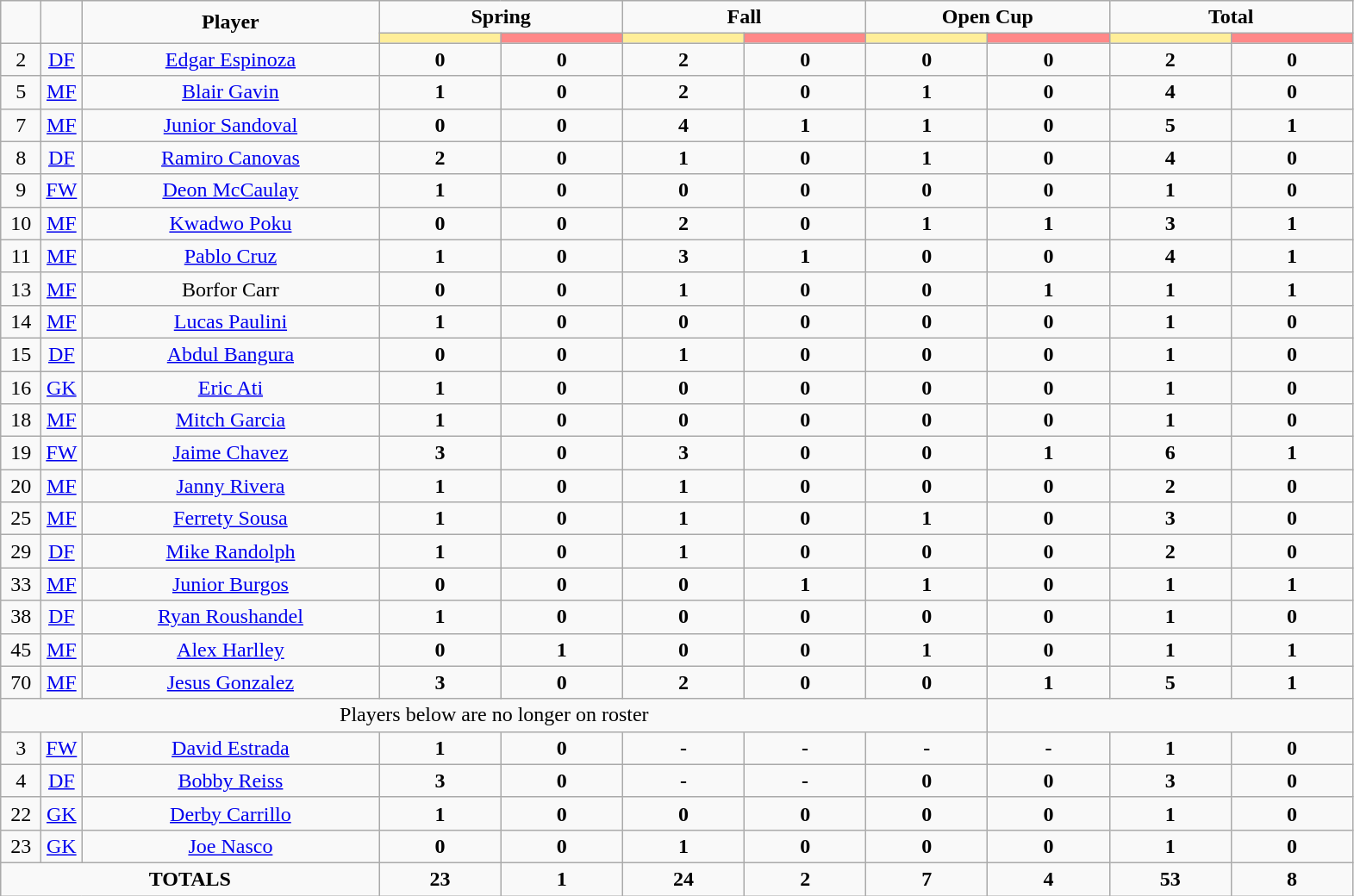<table class="wikitable" style="text-align:center;">
<tr style="text-align:center;">
<td rowspan="2"  style="width:3%;"><strong></strong></td>
<td rowspan="2"  style="width:3%;"><strong></strong></td>
<td rowspan="2"  style="width:22%;"><strong>Player</strong></td>
<td colspan="2"><strong>Spring</strong></td>
<td colspan="2"><strong>Fall</strong></td>
<td colspan="2"><strong>Open Cup</strong></td>
<td colspan="2"><strong>Total</strong></td>
</tr>
<tr>
<th style="width:60px; background:#fe9;"></th>
<th style="width:60px; background:#ff8888;"></th>
<th style="width:60px; background:#fe9;"></th>
<th style="width:60px; background:#ff8888;"></th>
<th style="width:60px; background:#fe9;"></th>
<th style="width:60px; background:#ff8888;"></th>
<th style="width:60px; background:#fe9;"></th>
<th style="width:60px; background:#ff8888;"></th>
</tr>
<tr>
<td>2</td>
<td><a href='#'>DF</a></td>
<td><a href='#'>Edgar Espinoza</a></td>
<td><strong>0</strong></td>
<td><strong>0</strong></td>
<td><strong>2</strong></td>
<td><strong>0</strong></td>
<td><strong>0</strong></td>
<td><strong>0</strong></td>
<td><strong>2</strong></td>
<td><strong>0</strong></td>
</tr>
<tr>
<td>5</td>
<td><a href='#'>MF</a></td>
<td><a href='#'>Blair Gavin</a></td>
<td><strong>1</strong></td>
<td><strong>0</strong></td>
<td><strong>2</strong></td>
<td><strong>0</strong></td>
<td><strong>1</strong></td>
<td><strong>0</strong></td>
<td><strong>4</strong></td>
<td><strong>0</strong></td>
</tr>
<tr>
<td>7</td>
<td><a href='#'>MF</a></td>
<td><a href='#'>Junior Sandoval</a></td>
<td><strong>0</strong></td>
<td><strong>0</strong></td>
<td><strong>4</strong></td>
<td><strong>1</strong></td>
<td><strong>1</strong></td>
<td><strong>0</strong></td>
<td><strong>5</strong></td>
<td><strong>1</strong></td>
</tr>
<tr>
<td>8</td>
<td><a href='#'>DF</a></td>
<td><a href='#'>Ramiro Canovas</a></td>
<td><strong>2</strong></td>
<td><strong>0</strong></td>
<td><strong>1</strong></td>
<td><strong>0</strong></td>
<td><strong>1</strong></td>
<td><strong>0</strong></td>
<td><strong>4</strong></td>
<td><strong>0</strong></td>
</tr>
<tr>
<td>9</td>
<td><a href='#'>FW</a></td>
<td><a href='#'>Deon McCaulay</a></td>
<td><strong>1</strong></td>
<td><strong>0</strong></td>
<td><strong>0</strong></td>
<td><strong>0</strong></td>
<td><strong>0</strong></td>
<td><strong>0</strong></td>
<td><strong>1</strong></td>
<td><strong>0</strong></td>
</tr>
<tr>
<td>10</td>
<td><a href='#'>MF</a></td>
<td><a href='#'>Kwadwo Poku</a></td>
<td><strong>0</strong></td>
<td><strong>0</strong></td>
<td><strong>2</strong></td>
<td><strong>0</strong></td>
<td><strong>1</strong></td>
<td><strong>1</strong></td>
<td><strong>3</strong></td>
<td><strong>1</strong></td>
</tr>
<tr>
<td>11</td>
<td><a href='#'>MF</a></td>
<td><a href='#'>Pablo Cruz</a></td>
<td><strong>1</strong></td>
<td><strong>0</strong></td>
<td><strong>3</strong></td>
<td><strong>1</strong></td>
<td><strong>0</strong></td>
<td><strong>0</strong></td>
<td><strong>4</strong></td>
<td><strong>1</strong></td>
</tr>
<tr>
<td>13</td>
<td><a href='#'>MF</a></td>
<td>Borfor Carr</td>
<td><strong>0</strong></td>
<td><strong>0</strong></td>
<td><strong>1</strong></td>
<td><strong>0</strong></td>
<td><strong>0</strong></td>
<td><strong>1</strong></td>
<td><strong>1</strong></td>
<td><strong>1</strong></td>
</tr>
<tr>
<td>14</td>
<td><a href='#'>MF</a></td>
<td><a href='#'>Lucas Paulini</a></td>
<td><strong>1</strong></td>
<td><strong>0</strong></td>
<td><strong>0</strong></td>
<td><strong>0</strong></td>
<td><strong>0</strong></td>
<td><strong>0</strong></td>
<td><strong>1</strong></td>
<td><strong>0</strong></td>
</tr>
<tr>
<td>15</td>
<td><a href='#'>DF</a></td>
<td><a href='#'>Abdul Bangura</a></td>
<td><strong>0</strong></td>
<td><strong>0</strong></td>
<td><strong>1</strong></td>
<td><strong>0</strong></td>
<td><strong>0</strong></td>
<td><strong>0</strong></td>
<td><strong>1</strong></td>
<td><strong>0</strong></td>
</tr>
<tr>
<td>16</td>
<td><a href='#'>GK</a></td>
<td><a href='#'>Eric Ati</a></td>
<td><strong>1</strong></td>
<td><strong>0</strong></td>
<td><strong>0</strong></td>
<td><strong>0</strong></td>
<td><strong>0</strong></td>
<td><strong>0</strong></td>
<td><strong>1</strong></td>
<td><strong>0</strong></td>
</tr>
<tr>
<td>18</td>
<td><a href='#'>MF</a></td>
<td><a href='#'>Mitch Garcia</a></td>
<td><strong>1</strong></td>
<td><strong>0</strong></td>
<td><strong>0</strong></td>
<td><strong>0</strong></td>
<td><strong>0</strong></td>
<td><strong>0</strong></td>
<td><strong>1</strong></td>
<td><strong>0</strong></td>
</tr>
<tr>
<td>19</td>
<td><a href='#'>FW</a></td>
<td><a href='#'>Jaime Chavez</a></td>
<td><strong>3</strong></td>
<td><strong>0</strong></td>
<td><strong>3</strong></td>
<td><strong>0</strong></td>
<td><strong>0</strong></td>
<td><strong>1</strong></td>
<td><strong>6</strong></td>
<td><strong>1</strong></td>
</tr>
<tr>
<td>20</td>
<td><a href='#'>MF</a></td>
<td><a href='#'>Janny Rivera</a></td>
<td><strong>1</strong></td>
<td><strong>0</strong></td>
<td><strong>1</strong></td>
<td><strong>0</strong></td>
<td><strong>0</strong></td>
<td><strong>0</strong></td>
<td><strong>2</strong></td>
<td><strong>0</strong></td>
</tr>
<tr>
<td>25</td>
<td><a href='#'>MF</a></td>
<td><a href='#'>Ferrety Sousa</a></td>
<td><strong>1</strong></td>
<td><strong>0</strong></td>
<td><strong>1</strong></td>
<td><strong>0</strong></td>
<td><strong>1</strong></td>
<td><strong>0</strong></td>
<td><strong>3</strong></td>
<td><strong>0</strong></td>
</tr>
<tr>
<td>29</td>
<td><a href='#'>DF</a></td>
<td><a href='#'>Mike Randolph</a></td>
<td><strong>1</strong></td>
<td><strong>0</strong></td>
<td><strong>1</strong></td>
<td><strong>0</strong></td>
<td><strong>0</strong></td>
<td><strong>0</strong></td>
<td><strong>2</strong></td>
<td><strong>0</strong></td>
</tr>
<tr>
<td>33</td>
<td><a href='#'>MF</a></td>
<td><a href='#'>Junior Burgos</a></td>
<td><strong>0</strong></td>
<td><strong>0</strong></td>
<td><strong>0</strong></td>
<td><strong>1</strong></td>
<td><strong>1</strong></td>
<td><strong>0</strong></td>
<td><strong>1</strong></td>
<td><strong>1</strong></td>
</tr>
<tr>
<td>38</td>
<td><a href='#'>DF</a></td>
<td><a href='#'>Ryan Roushandel</a></td>
<td><strong>1</strong></td>
<td><strong>0</strong></td>
<td><strong>0</strong></td>
<td><strong>0</strong></td>
<td><strong>0</strong></td>
<td><strong>0</strong></td>
<td><strong>1</strong></td>
<td><strong>0</strong></td>
</tr>
<tr>
<td>45</td>
<td><a href='#'>MF</a></td>
<td><a href='#'>Alex Harlley</a></td>
<td><strong>0</strong></td>
<td><strong>1</strong></td>
<td><strong>0</strong></td>
<td><strong>0</strong></td>
<td><strong>1</strong></td>
<td><strong>0</strong></td>
<td><strong>1</strong></td>
<td><strong>1</strong></td>
</tr>
<tr>
<td>70</td>
<td><a href='#'>MF</a></td>
<td><a href='#'>Jesus Gonzalez</a></td>
<td><strong>3</strong></td>
<td><strong>0</strong></td>
<td><strong>2</strong></td>
<td><strong>0</strong></td>
<td><strong>0</strong></td>
<td><strong>1</strong></td>
<td><strong>5</strong></td>
<td><strong>1</strong></td>
</tr>
<tr>
<td colspan=8>Players below are no longer on roster</td>
</tr>
<tr>
<td>3</td>
<td><a href='#'>FW</a></td>
<td><a href='#'>David Estrada</a></td>
<td><strong>1</strong></td>
<td><strong>0</strong></td>
<td><strong>-</strong></td>
<td><strong>-</strong></td>
<td><strong>-</strong></td>
<td><strong>-</strong></td>
<td><strong>1</strong></td>
<td><strong>0</strong></td>
</tr>
<tr>
<td>4</td>
<td><a href='#'>DF</a></td>
<td><a href='#'>Bobby Reiss</a></td>
<td><strong>3</strong></td>
<td><strong>0</strong></td>
<td><strong>-</strong></td>
<td><strong>-</strong></td>
<td><strong>0</strong></td>
<td><strong>0</strong></td>
<td><strong>3</strong></td>
<td><strong>0</strong></td>
</tr>
<tr>
<td>22</td>
<td><a href='#'>GK</a></td>
<td><a href='#'>Derby Carrillo</a></td>
<td><strong>1</strong></td>
<td><strong>0</strong></td>
<td><strong>0</strong></td>
<td><strong>0</strong></td>
<td><strong>0</strong></td>
<td><strong>0</strong></td>
<td><strong>1</strong></td>
<td><strong>0</strong></td>
</tr>
<tr>
<td>23</td>
<td><a href='#'>GK</a></td>
<td><a href='#'>Joe Nasco</a></td>
<td><strong>0</strong></td>
<td><strong>0</strong></td>
<td><strong>1</strong></td>
<td><strong>0</strong></td>
<td><strong>0</strong></td>
<td><strong>0</strong></td>
<td><strong>1</strong></td>
<td><strong>0</strong></td>
</tr>
<tr>
<td colspan="3"><strong>TOTALS</strong></td>
<td><strong>23</strong></td>
<td><strong>1</strong></td>
<td><strong>24</strong></td>
<td><strong>2</strong></td>
<td><strong>7</strong></td>
<td><strong>4</strong></td>
<td><strong>53</strong></td>
<td><strong>8</strong></td>
</tr>
</table>
